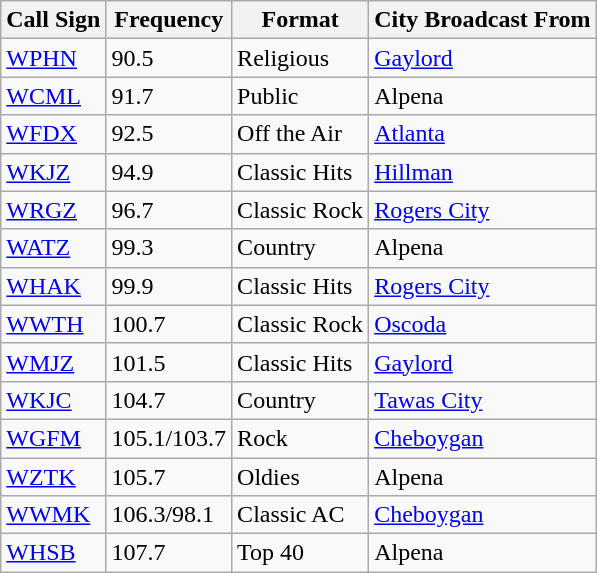<table class="wikitable">
<tr>
<th>Call Sign</th>
<th>Frequency</th>
<th>Format</th>
<th>City Broadcast From</th>
</tr>
<tr>
<td><a href='#'>WPHN</a></td>
<td>90.5</td>
<td>Religious</td>
<td><a href='#'>Gaylord</a></td>
</tr>
<tr>
<td><a href='#'>WCML</a></td>
<td>91.7</td>
<td>Public</td>
<td>Alpena</td>
</tr>
<tr>
<td><a href='#'>WFDX</a></td>
<td>92.5</td>
<td>Off the Air</td>
<td><a href='#'>Atlanta</a></td>
</tr>
<tr>
<td><a href='#'>WKJZ</a></td>
<td>94.9</td>
<td>Classic Hits</td>
<td><a href='#'>Hillman</a></td>
</tr>
<tr>
<td><a href='#'>WRGZ</a></td>
<td>96.7</td>
<td>Classic Rock</td>
<td><a href='#'>Rogers City</a></td>
</tr>
<tr>
<td><a href='#'>WATZ</a></td>
<td>99.3</td>
<td>Country</td>
<td>Alpena</td>
</tr>
<tr>
<td><a href='#'>WHAK</a></td>
<td>99.9</td>
<td>Classic Hits</td>
<td><a href='#'>Rogers City</a></td>
</tr>
<tr>
<td><a href='#'>WWTH</a></td>
<td>100.7</td>
<td>Classic Rock</td>
<td><a href='#'>Oscoda</a></td>
</tr>
<tr>
<td><a href='#'>WMJZ</a></td>
<td>101.5</td>
<td>Classic Hits</td>
<td><a href='#'>Gaylord</a></td>
</tr>
<tr>
<td><a href='#'>WKJC</a></td>
<td>104.7</td>
<td>Country</td>
<td><a href='#'>Tawas City</a></td>
</tr>
<tr>
<td><a href='#'>WGFM</a></td>
<td>105.1/103.7</td>
<td>Rock</td>
<td><a href='#'>Cheboygan</a></td>
</tr>
<tr>
<td><a href='#'>WZTK</a></td>
<td>105.7</td>
<td>Oldies</td>
<td>Alpena</td>
</tr>
<tr>
<td><a href='#'>WWMK</a></td>
<td>106.3/98.1</td>
<td>Classic AC</td>
<td><a href='#'>Cheboygan</a></td>
</tr>
<tr>
<td><a href='#'>WHSB</a></td>
<td>107.7</td>
<td>Top 40</td>
<td>Alpena</td>
</tr>
</table>
